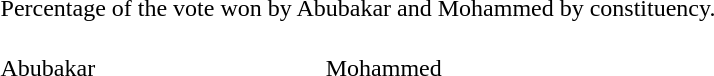<table align=center>
<tr>
<td colspan=2>Percentage of the vote won by Abubakar and Mohammed by constituency.</td>
</tr>
<tr>
<td><br>Abubakar<br> <br> </td>
<td><br>Mohammed<br> <br> </td>
</tr>
</table>
